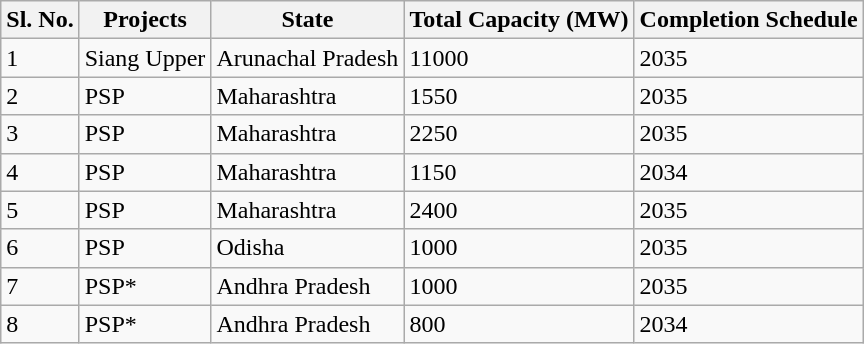<table class="wikitable">
<tr>
<th>Sl. No.</th>
<th>Projects</th>
<th>State</th>
<th>Total Capacity (MW)</th>
<th>Completion Schedule</th>
</tr>
<tr>
<td>1</td>
<td>Siang Upper </td>
<td>Arunachal Pradesh</td>
<td>11000</td>
<td>2035</td>
</tr>
<tr>
<td>2</td>
<td> PSP</td>
<td>Maharashtra</td>
<td>1550</td>
<td>2035</td>
</tr>
<tr>
<td>3</td>
<td> PSP</td>
<td>Maharashtra</td>
<td>2250</td>
<td>2035</td>
</tr>
<tr>
<td>4</td>
<td> PSP</td>
<td>Maharashtra</td>
<td>1150</td>
<td>2034</td>
</tr>
<tr>
<td>5</td>
<td> PSP</td>
<td>Maharashtra</td>
<td>2400</td>
<td>2035</td>
</tr>
<tr>
<td>6</td>
<td> PSP</td>
<td>Odisha</td>
<td>1000</td>
<td>2035</td>
</tr>
<tr>
<td>7</td>
<td> PSP*</td>
<td>Andhra Pradesh</td>
<td>1000</td>
<td>2035</td>
</tr>
<tr>
<td>8</td>
<td> PSP*</td>
<td>Andhra Pradesh</td>
<td>800</td>
<td>2034</td>
</tr>
</table>
